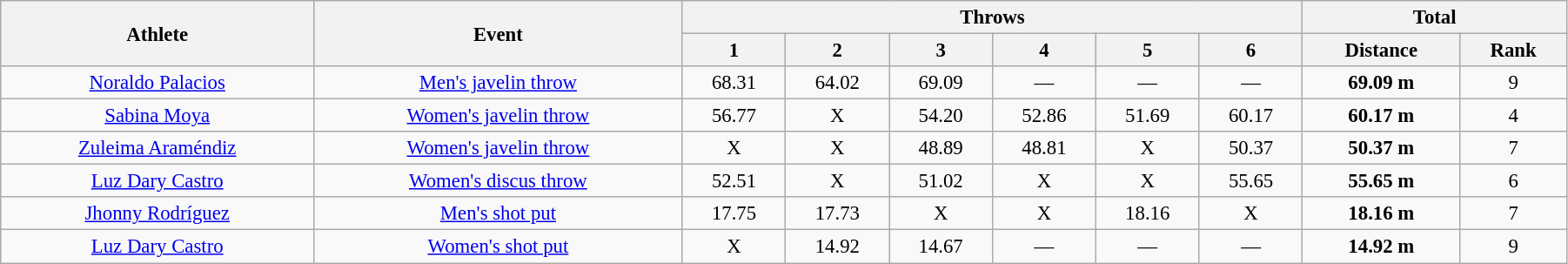<table class="wikitable" style="font-size:95%; text-align:center;" width="95%">
<tr>
<th rowspan="2">Athlete</th>
<th rowspan="2">Event</th>
<th colspan="6">Throws</th>
<th colspan="2">Total</th>
</tr>
<tr>
<th>1</th>
<th>2</th>
<th>3</th>
<th>4</th>
<th>5</th>
<th>6</th>
<th>Distance</th>
<th>Rank</th>
</tr>
<tr>
<td width=20%><a href='#'>Noraldo Palacios</a></td>
<td><a href='#'>Men's javelin throw</a></td>
<td>68.31</td>
<td>64.02</td>
<td>69.09</td>
<td>—</td>
<td>—</td>
<td>—</td>
<td><strong>69.09 m </strong></td>
<td>9</td>
</tr>
<tr>
<td width=20%><a href='#'>Sabina Moya</a></td>
<td><a href='#'>Women's javelin throw</a></td>
<td>56.77</td>
<td>X</td>
<td>54.20</td>
<td>52.86</td>
<td>51.69</td>
<td>60.17</td>
<td><strong>60.17 m </strong></td>
<td>4</td>
</tr>
<tr>
<td width=20%><a href='#'>Zuleima Araméndiz</a></td>
<td><a href='#'>Women's javelin throw</a></td>
<td>X</td>
<td>X</td>
<td>48.89</td>
<td>48.81</td>
<td>X</td>
<td>50.37</td>
<td><strong>50.37 m </strong></td>
<td>7</td>
</tr>
<tr>
<td width=20%><a href='#'>Luz Dary Castro</a></td>
<td><a href='#'>Women's discus throw</a></td>
<td>52.51</td>
<td>X</td>
<td>51.02</td>
<td>X</td>
<td>X</td>
<td>55.65</td>
<td><strong>55.65 m </strong></td>
<td>6</td>
</tr>
<tr>
<td width=20%><a href='#'>Jhonny Rodríguez</a></td>
<td><a href='#'>Men's shot put</a></td>
<td>17.75</td>
<td>17.73</td>
<td>X</td>
<td>X</td>
<td>18.16</td>
<td>X</td>
<td><strong>18.16 m </strong></td>
<td>7</td>
</tr>
<tr>
<td width=20%><a href='#'>Luz Dary Castro</a></td>
<td><a href='#'>Women's shot put</a></td>
<td>X</td>
<td>14.92</td>
<td>14.67</td>
<td>—</td>
<td>—</td>
<td>—</td>
<td><strong>14.92 m </strong></td>
<td>9</td>
</tr>
</table>
